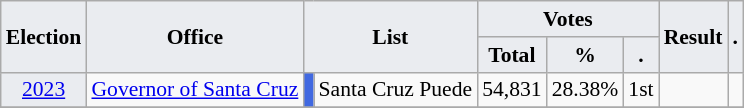<table class="wikitable" style="font-size:90%; text-align:center;">
<tr>
<th style="background-color:#EAECF0;" rowspan=2>Election</th>
<th style="background-color:#EAECF0;" rowspan=2>Office</th>
<th style="background-color:#EAECF0;" colspan=2 rowspan=2>List</th>
<th style="background-color:#EAECF0;" colspan=3>Votes</th>
<th style="background-color:#EAECF0;" rowspan=2>Result</th>
<th style="background-color:#EAECF0;" rowspan=2>.</th>
</tr>
<tr>
<th style="background-color:#EAECF0;">Total</th>
<th style="background-color:#EAECF0;">%</th>
<th style="background-color:#EAECF0;">.</th>
</tr>
<tr>
<td style="background-color:#EAECF0;"><a href='#'>2023</a></td>
<td><a href='#'>Governor of Santa Cruz</a></td>
<td style="background-color:#4169E1;"></td>
<td>Santa Cruz Puede</td>
<td>54,831</td>
<td>28.38%</td>
<td>1st</td>
<td></td>
<td></td>
</tr>
<tr>
</tr>
</table>
